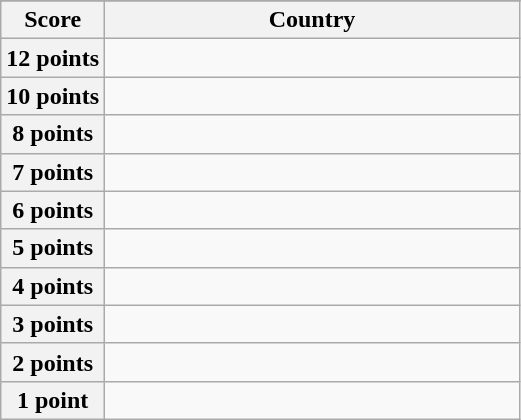<table class="wikitable">
<tr>
</tr>
<tr>
<th scope="col" width="20%">Score</th>
<th scope="col">Country</th>
</tr>
<tr>
<th scope="row">12 points</th>
<td></td>
</tr>
<tr>
<th scope="row">10 points</th>
<td></td>
</tr>
<tr>
<th scope="row">8 points</th>
<td></td>
</tr>
<tr>
<th scope="row">7 points</th>
<td></td>
</tr>
<tr>
<th scope="row">6 points</th>
<td></td>
</tr>
<tr>
<th scope="row">5 points</th>
<td></td>
</tr>
<tr>
<th scope="row">4 points</th>
<td></td>
</tr>
<tr>
<th scope="row">3 points</th>
<td></td>
</tr>
<tr>
<th scope="row">2 points</th>
<td></td>
</tr>
<tr>
<th scope="row">1 point</th>
<td></td>
</tr>
</table>
